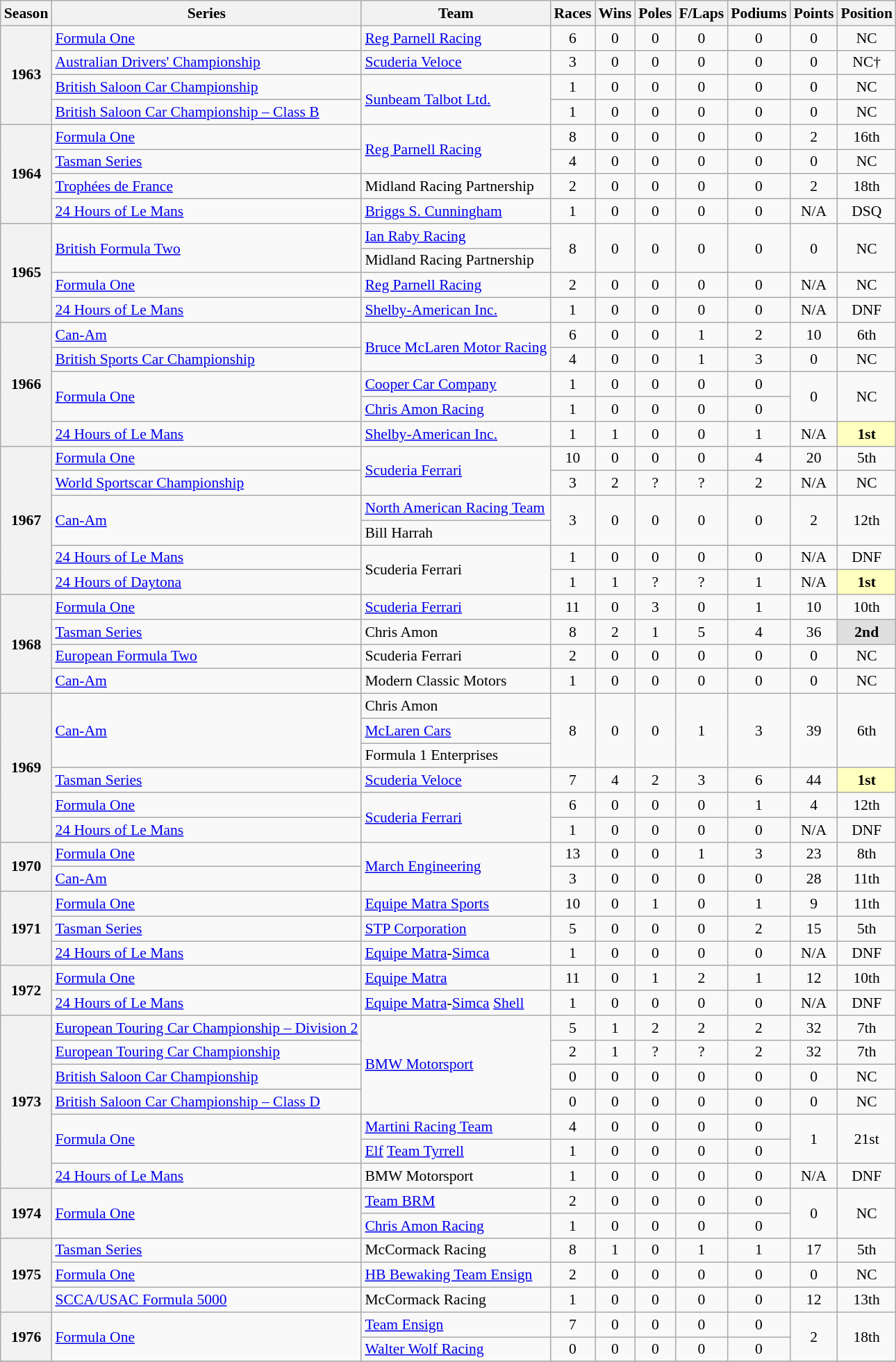<table class="wikitable" style="font-size: 90%; text-align:center">
<tr>
<th>Season</th>
<th>Series</th>
<th>Team</th>
<th>Races</th>
<th>Wins</th>
<th>Poles</th>
<th>F/Laps</th>
<th>Podiums</th>
<th>Points</th>
<th>Position</th>
</tr>
<tr>
<th rowspan=4>1963</th>
<td align=left><a href='#'>Formula One</a></td>
<td align=left><a href='#'>Reg Parnell Racing</a></td>
<td>6</td>
<td>0</td>
<td>0</td>
<td>0</td>
<td>0</td>
<td>0</td>
<td>NC</td>
</tr>
<tr>
<td align=left><a href='#'>Australian Drivers' Championship</a></td>
<td align=left><a href='#'>Scuderia Veloce</a></td>
<td>3</td>
<td>0</td>
<td>0</td>
<td>0</td>
<td>0</td>
<td>0</td>
<td>NC†</td>
</tr>
<tr>
<td align=left><a href='#'>British Saloon Car Championship</a></td>
<td rowspan="2" style="text-align:left"><a href='#'>Sunbeam Talbot Ltd.</a></td>
<td>1</td>
<td>0</td>
<td>0</td>
<td>0</td>
<td>0</td>
<td>0</td>
<td>NC</td>
</tr>
<tr>
<td align=left><a href='#'>British Saloon Car Championship – Class B</a></td>
<td>1</td>
<td>0</td>
<td>0</td>
<td>0</td>
<td>0</td>
<td>0</td>
<td>NC</td>
</tr>
<tr>
<th rowspan=4>1964</th>
<td align=left><a href='#'>Formula One</a></td>
<td rowspan="2" style="text-align:left"><a href='#'>Reg Parnell Racing</a></td>
<td>8</td>
<td>0</td>
<td>0</td>
<td>0</td>
<td>0</td>
<td>2</td>
<td>16th</td>
</tr>
<tr>
<td align=left><a href='#'>Tasman Series</a></td>
<td>4</td>
<td>0</td>
<td>0</td>
<td>0</td>
<td>0</td>
<td>0</td>
<td>NC</td>
</tr>
<tr>
<td align=left><a href='#'>Trophées de France</a></td>
<td align=left>Midland Racing Partnership</td>
<td>2</td>
<td>0</td>
<td>0</td>
<td>0</td>
<td>0</td>
<td>2</td>
<td>18th</td>
</tr>
<tr>
<td align=left><a href='#'>24 Hours of Le Mans</a></td>
<td align=left><a href='#'>Briggs S. Cunningham</a></td>
<td>1</td>
<td>0</td>
<td>0</td>
<td>0</td>
<td>0</td>
<td>N/A</td>
<td>DSQ</td>
</tr>
<tr>
<th rowspan=4>1965</th>
<td rowspan="2" style="text-align:left"><a href='#'>British Formula Two</a></td>
<td align=left><a href='#'>Ian Raby Racing</a></td>
<td rowspan=2>8</td>
<td rowspan=2>0</td>
<td rowspan=2>0</td>
<td rowspan=2>0</td>
<td rowspan=2>0</td>
<td rowspan=2>0</td>
<td rowspan=2>NC</td>
</tr>
<tr>
<td align=left>Midland Racing Partnership</td>
</tr>
<tr>
<td align=left><a href='#'>Formula One</a></td>
<td align=left><a href='#'>Reg Parnell Racing</a></td>
<td>2</td>
<td>0</td>
<td>0</td>
<td>0</td>
<td>0</td>
<td>N/A</td>
<td>NC</td>
</tr>
<tr>
<td align=left><a href='#'>24 Hours of Le Mans</a></td>
<td align=left><a href='#'>Shelby-American Inc.</a></td>
<td>1</td>
<td>0</td>
<td>0</td>
<td>0</td>
<td>0</td>
<td>N/A</td>
<td>DNF</td>
</tr>
<tr>
<th rowspan=5>1966</th>
<td align=left><a href='#'>Can-Am</a></td>
<td rowspan="2" style="text-align:left"><a href='#'>Bruce McLaren Motor Racing</a></td>
<td>6</td>
<td>0</td>
<td>0</td>
<td>1</td>
<td>2</td>
<td>10</td>
<td>6th</td>
</tr>
<tr>
<td align=left><a href='#'>British Sports Car Championship</a></td>
<td>4</td>
<td>0</td>
<td>0</td>
<td>1</td>
<td>3</td>
<td>0</td>
<td>NC</td>
</tr>
<tr>
<td rowspan="2" style="text-align:left"><a href='#'>Formula One</a></td>
<td align=left><a href='#'>Cooper Car Company</a></td>
<td>1</td>
<td>0</td>
<td>0</td>
<td>0</td>
<td>0</td>
<td rowspan=2>0</td>
<td rowspan=2>NC</td>
</tr>
<tr>
<td align=left><a href='#'>Chris Amon Racing</a></td>
<td>1</td>
<td>0</td>
<td>0</td>
<td>0</td>
<td>0</td>
</tr>
<tr>
<td align=left><a href='#'>24 Hours of Le Mans</a></td>
<td align=left><a href='#'>Shelby-American Inc.</a></td>
<td>1</td>
<td>1</td>
<td>0</td>
<td>0</td>
<td>1</td>
<td>N/A</td>
<td style="background:#FFFFBF"><strong>1st</strong></td>
</tr>
<tr>
<th rowspan=6>1967</th>
<td align=left><a href='#'>Formula One</a></td>
<td rowspan="2" style="text-align:left"><a href='#'>Scuderia Ferrari</a></td>
<td>10</td>
<td>0</td>
<td>0</td>
<td>0</td>
<td>4</td>
<td>20</td>
<td>5th</td>
</tr>
<tr>
<td align=left><a href='#'>World Sportscar Championship</a></td>
<td>3</td>
<td>2</td>
<td>?</td>
<td>?</td>
<td>2</td>
<td>N/A</td>
<td>NC</td>
</tr>
<tr>
<td rowspan="2" style="text-align:left"><a href='#'>Can-Am</a></td>
<td align=left><a href='#'>North American Racing Team</a></td>
<td rowspan=2>3</td>
<td rowspan=2>0</td>
<td rowspan=2>0</td>
<td rowspan=2>0</td>
<td rowspan=2>0</td>
<td rowspan=2>2</td>
<td rowspan=2>12th</td>
</tr>
<tr>
<td align=left>Bill Harrah</td>
</tr>
<tr>
<td align=left><a href='#'>24 Hours of Le Mans</a></td>
<td rowspan="2" style="text-align:left">Scuderia Ferrari</td>
<td>1</td>
<td>0</td>
<td>0</td>
<td>0</td>
<td>0</td>
<td>N/A</td>
<td>DNF</td>
</tr>
<tr>
<td align=left><a href='#'>24 Hours of Daytona</a></td>
<td>1</td>
<td>1</td>
<td>?</td>
<td>?</td>
<td>1</td>
<td>N/A</td>
<td style="background:#FFFFBF"><strong>1st</strong></td>
</tr>
<tr>
<th rowspan=4>1968</th>
<td align=left><a href='#'>Formula One</a></td>
<td align=left><a href='#'>Scuderia Ferrari</a></td>
<td>11</td>
<td>0</td>
<td>3</td>
<td>0</td>
<td>1</td>
<td>10</td>
<td>10th</td>
</tr>
<tr>
<td align=left><a href='#'>Tasman Series</a></td>
<td align=left>Chris Amon</td>
<td>8</td>
<td>2</td>
<td>1</td>
<td>5</td>
<td>4</td>
<td>36</td>
<td style="background:#DFDFDF"><strong>2nd</strong></td>
</tr>
<tr>
<td align=left><a href='#'>European Formula Two</a></td>
<td align=left>Scuderia Ferrari</td>
<td>2</td>
<td>0</td>
<td>0</td>
<td>0</td>
<td>0</td>
<td>0</td>
<td>NC</td>
</tr>
<tr>
<td align=left><a href='#'>Can-Am</a></td>
<td align=left>Modern Classic Motors</td>
<td>1</td>
<td>0</td>
<td>0</td>
<td>0</td>
<td>0</td>
<td>0</td>
<td>NC</td>
</tr>
<tr>
<th rowspan=6>1969</th>
<td rowspan="3" style="text-align:left"><a href='#'>Can-Am</a></td>
<td align=left>Chris Amon</td>
<td rowspan=3>8</td>
<td rowspan=3>0</td>
<td rowspan=3>0</td>
<td rowspan=3>1</td>
<td rowspan=3>3</td>
<td rowspan=3>39</td>
<td rowspan=3>6th</td>
</tr>
<tr>
<td align=left><a href='#'>McLaren Cars</a></td>
</tr>
<tr>
<td align=left>Formula 1 Enterprises</td>
</tr>
<tr>
<td align=left><a href='#'>Tasman Series</a></td>
<td align=left><a href='#'>Scuderia Veloce</a></td>
<td>7</td>
<td>4</td>
<td>2</td>
<td>3</td>
<td>6</td>
<td>44</td>
<td style="background:#FFFFBF"><strong>1st</strong></td>
</tr>
<tr>
<td align=left><a href='#'>Formula One</a></td>
<td rowspan="2" style="text-align:left"><a href='#'>Scuderia Ferrari</a></td>
<td>6</td>
<td>0</td>
<td>0</td>
<td>0</td>
<td>1</td>
<td>4</td>
<td>12th</td>
</tr>
<tr>
<td align=left><a href='#'>24 Hours of Le Mans</a></td>
<td>1</td>
<td>0</td>
<td>0</td>
<td>0</td>
<td>0</td>
<td>N/A</td>
<td>DNF</td>
</tr>
<tr>
<th rowspan=2>1970</th>
<td align=left><a href='#'>Formula One</a></td>
<td rowspan="2" style="text-align:left"><a href='#'>March Engineering</a></td>
<td>13</td>
<td>0</td>
<td>0</td>
<td>1</td>
<td>3</td>
<td>23</td>
<td>8th</td>
</tr>
<tr>
<td align=left><a href='#'>Can-Am</a></td>
<td>3</td>
<td>0</td>
<td>0</td>
<td>0</td>
<td>0</td>
<td>28</td>
<td>11th</td>
</tr>
<tr>
<th rowspan=3>1971</th>
<td align=left><a href='#'>Formula One</a></td>
<td align=left><a href='#'>Equipe Matra Sports</a></td>
<td>10</td>
<td>0</td>
<td>1</td>
<td>0</td>
<td>1</td>
<td>9</td>
<td>11th</td>
</tr>
<tr>
<td align=left><a href='#'>Tasman Series</a></td>
<td align=left><a href='#'>STP Corporation</a></td>
<td>5</td>
<td>0</td>
<td>0</td>
<td>0</td>
<td>2</td>
<td>15</td>
<td>5th</td>
</tr>
<tr>
<td align=left><a href='#'>24 Hours of Le Mans</a></td>
<td align=left><a href='#'>Equipe Matra</a>-<a href='#'>Simca</a></td>
<td>1</td>
<td>0</td>
<td>0</td>
<td>0</td>
<td>0</td>
<td>N/A</td>
<td>DNF</td>
</tr>
<tr>
<th rowspan=2>1972</th>
<td align=left><a href='#'>Formula One</a></td>
<td align=left><a href='#'>Equipe Matra</a></td>
<td>11</td>
<td>0</td>
<td>1</td>
<td>2</td>
<td>1</td>
<td>12</td>
<td>10th</td>
</tr>
<tr>
<td align=left><a href='#'>24 Hours of Le Mans</a></td>
<td align=left><a href='#'>Equipe Matra</a>-<a href='#'>Simca</a> <a href='#'>Shell</a></td>
<td>1</td>
<td>0</td>
<td>0</td>
<td>0</td>
<td>0</td>
<td>N/A</td>
<td>DNF</td>
</tr>
<tr>
<th rowspan=7>1973</th>
<td align=left><a href='#'>European Touring Car Championship – Division 2</a></td>
<td rowspan="4" style="text-align:left"><a href='#'>BMW Motorsport</a></td>
<td>5</td>
<td>1</td>
<td>2</td>
<td>2</td>
<td>2</td>
<td>32</td>
<td>7th</td>
</tr>
<tr>
<td align=left><a href='#'>European Touring Car Championship</a></td>
<td>2</td>
<td>1</td>
<td>?</td>
<td>?</td>
<td>2</td>
<td>32</td>
<td>7th</td>
</tr>
<tr>
<td align=left><a href='#'>British Saloon Car Championship</a></td>
<td>0</td>
<td>0</td>
<td>0</td>
<td>0</td>
<td>0</td>
<td>0</td>
<td>NC</td>
</tr>
<tr>
<td align=left><a href='#'>British Saloon Car Championship – Class D</a></td>
<td>0</td>
<td>0</td>
<td>0</td>
<td>0</td>
<td>0</td>
<td>0</td>
<td>NC</td>
</tr>
<tr>
<td rowspan="2" style="text-align:left"><a href='#'>Formula One</a></td>
<td align=left><a href='#'>Martini Racing Team</a></td>
<td>4</td>
<td>0</td>
<td>0</td>
<td>0</td>
<td>0</td>
<td rowspan=2>1</td>
<td rowspan=2>21st</td>
</tr>
<tr>
<td align=left><a href='#'>Elf</a> <a href='#'>Team Tyrrell</a></td>
<td>1</td>
<td>0</td>
<td>0</td>
<td>0</td>
<td>0</td>
</tr>
<tr>
<td align=left><a href='#'>24 Hours of Le Mans</a></td>
<td align=left>BMW Motorsport</td>
<td>1</td>
<td>0</td>
<td>0</td>
<td>0</td>
<td>0</td>
<td>N/A</td>
<td>DNF</td>
</tr>
<tr>
<th rowspan=2>1974</th>
<td rowspan="2" style="text-align:left"><a href='#'>Formula One</a></td>
<td align=left><a href='#'>Team BRM</a></td>
<td>2</td>
<td>0</td>
<td>0</td>
<td>0</td>
<td>0</td>
<td rowspan=2>0</td>
<td rowspan=2>NC</td>
</tr>
<tr>
<td align=left><a href='#'>Chris Amon Racing</a></td>
<td>1</td>
<td>0</td>
<td>0</td>
<td>0</td>
<td>0</td>
</tr>
<tr>
<th rowspan=3>1975</th>
<td align=left><a href='#'>Tasman Series</a></td>
<td align=left>McCormack Racing</td>
<td>8</td>
<td>1</td>
<td>0</td>
<td>1</td>
<td>1</td>
<td>17</td>
<td>5th</td>
</tr>
<tr>
<td align=left><a href='#'>Formula One</a></td>
<td align=left><a href='#'>HB Bewaking Team Ensign</a></td>
<td>2</td>
<td>0</td>
<td>0</td>
<td>0</td>
<td>0</td>
<td>0</td>
<td>NC</td>
</tr>
<tr>
<td align=left><a href='#'>SCCA/USAC Formula 5000</a></td>
<td align=left>McCormack Racing</td>
<td>1</td>
<td>0</td>
<td>0</td>
<td>0</td>
<td>0</td>
<td>12</td>
<td>13th</td>
</tr>
<tr>
<th rowspan=2>1976</th>
<td rowspan="2" style="text-align:left"><a href='#'>Formula One</a></td>
<td align=left><a href='#'>Team Ensign</a></td>
<td>7</td>
<td>0</td>
<td>0</td>
<td>0</td>
<td>0</td>
<td rowspan=2>2</td>
<td rowspan=2>18th</td>
</tr>
<tr>
<td align=left><a href='#'>Walter Wolf Racing</a></td>
<td>0</td>
<td>0</td>
<td>0</td>
<td>0</td>
<td>0</td>
</tr>
<tr>
</tr>
</table>
